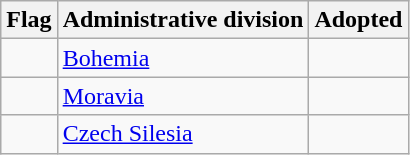<table class="wikitable sortable">
<tr>
<th class="unsortable">Flag</th>
<th>Administrative division</th>
<th>Adopted</th>
</tr>
<tr>
<td></td>
<td><a href='#'>Bohemia</a></td>
<td></td>
</tr>
<tr>
<td></td>
<td><a href='#'>Moravia</a></td>
<td></td>
</tr>
<tr>
<td></td>
<td><a href='#'>Czech Silesia</a></td>
<td></td>
</tr>
</table>
